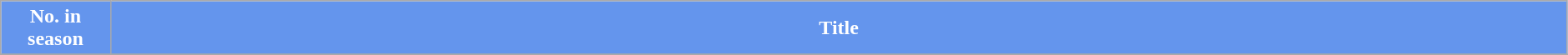<table class="wikitable plainrowheaders" style="width:99%;">
<tr>
<th scope="col" style="background-color: cornflowerblue; color: #FFFFFF;" width=7%>No. in<br>season</th>
<th scope="col" style="background-color: cornflowerblue; color: #FFFFFF;">Title</th>
</tr>
<tr>
</tr>
</table>
